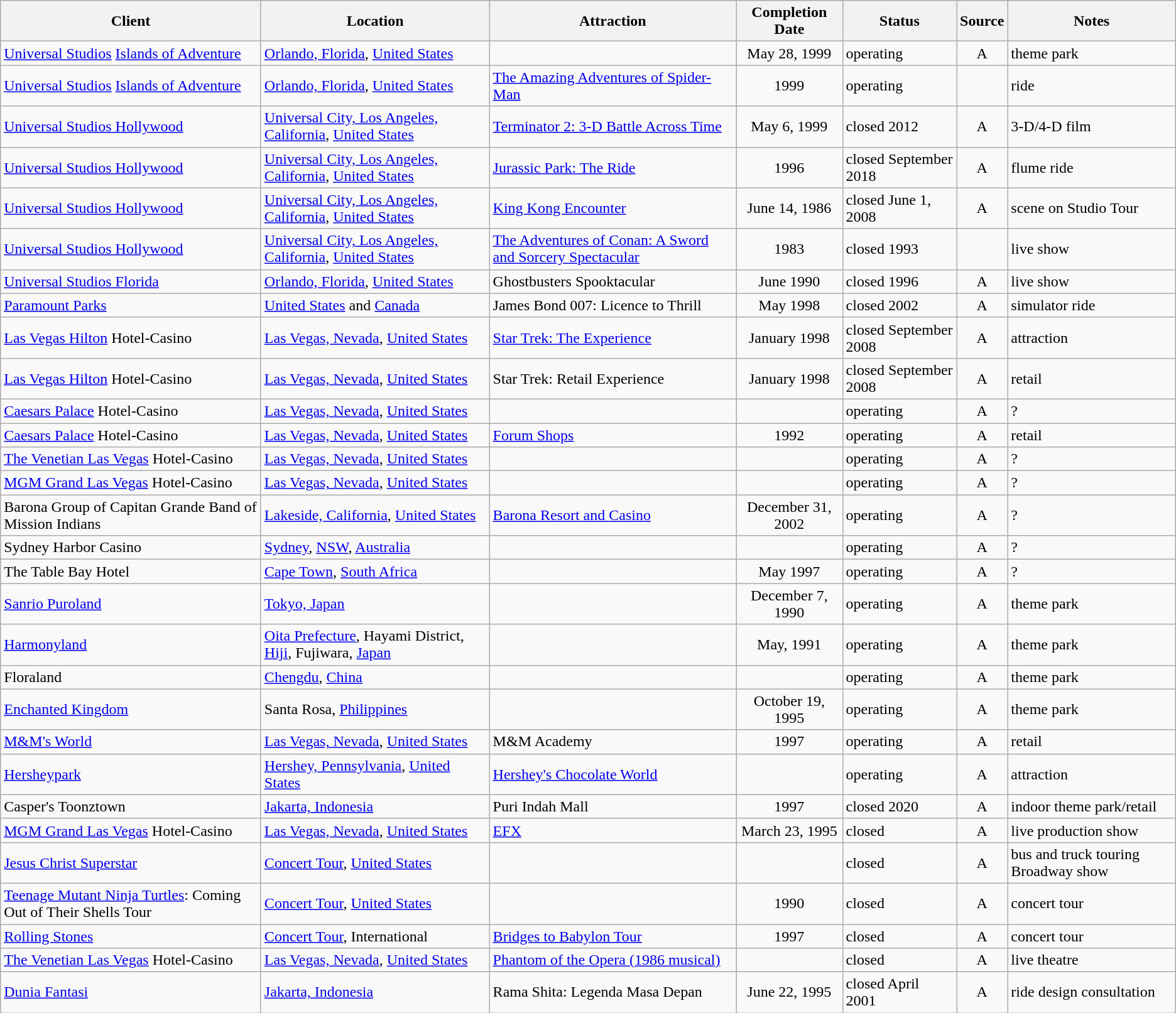<table class="wikitable sortable">
<tr>
<th>Client</th>
<th>Location</th>
<th>Attraction</th>
<th>Completion Date</th>
<th>Status</th>
<th>Source</th>
<th class="unsortable">Notes</th>
</tr>
<tr>
<td><a href='#'>Universal Studios</a> <a href='#'>Islands of Adventure</a></td>
<td><a href='#'>Orlando, Florida</a>, <a href='#'>United States</a></td>
<td></td>
<td align=center>May 28, 1999</td>
<td>operating</td>
<td align=center>A</td>
<td>theme park</td>
</tr>
<tr>
<td><a href='#'>Universal Studios</a> <a href='#'>Islands of Adventure</a></td>
<td><a href='#'>Orlando, Florida</a>, <a href='#'>United States</a></td>
<td><a href='#'>The Amazing Adventures of Spider-Man</a></td>
<td align=center>1999</td>
<td>operating</td>
<td align=center></td>
<td>ride</td>
</tr>
<tr>
<td><a href='#'>Universal Studios Hollywood</a></td>
<td><a href='#'>Universal City, Los Angeles, California</a>, <a href='#'>United States</a></td>
<td><a href='#'>Terminator 2: 3-D Battle Across Time</a></td>
<td align=center>May 6, 1999</td>
<td>closed 2012</td>
<td align=center>A</td>
<td>3-D/4-D film</td>
</tr>
<tr>
<td><a href='#'>Universal Studios Hollywood</a></td>
<td><a href='#'>Universal City, Los Angeles, California</a>, <a href='#'>United States</a></td>
<td><a href='#'>Jurassic Park: The Ride</a></td>
<td align=center>1996</td>
<td>closed September 2018</td>
<td align=center>A</td>
<td>flume ride</td>
</tr>
<tr>
<td><a href='#'>Universal Studios Hollywood</a></td>
<td><a href='#'>Universal City, Los Angeles, California</a>, <a href='#'>United States</a></td>
<td><a href='#'>King Kong Encounter</a></td>
<td align=center>June 14, 1986</td>
<td>closed June 1, 2008</td>
<td align=center>A</td>
<td>scene on Studio Tour</td>
</tr>
<tr>
<td><a href='#'>Universal Studios Hollywood</a></td>
<td><a href='#'>Universal City, Los Angeles, California</a>, <a href='#'>United States</a></td>
<td><a href='#'>The Adventures of Conan: A Sword and Sorcery Spectacular</a></td>
<td align=center>1983</td>
<td>closed 1993</td>
<td align=center></td>
<td>live show</td>
</tr>
<tr>
<td><a href='#'>Universal Studios Florida</a></td>
<td><a href='#'>Orlando, Florida</a>, <a href='#'>United States</a></td>
<td>Ghostbusters Spooktacular</td>
<td align=center>June 1990</td>
<td>closed 1996</td>
<td align=center>A</td>
<td>live show</td>
</tr>
<tr>
<td><a href='#'>Paramount Parks</a></td>
<td><a href='#'>United States</a> and <a href='#'>Canada</a></td>
<td>James Bond 007: Licence to Thrill</td>
<td align=center>May 1998</td>
<td>closed 2002</td>
<td align=center>A</td>
<td>simulator ride</td>
</tr>
<tr>
<td><a href='#'>Las Vegas Hilton</a> Hotel-Casino</td>
<td><a href='#'>Las Vegas, Nevada</a>, <a href='#'>United States</a></td>
<td><a href='#'>Star Trek: The Experience</a></td>
<td align=center>January 1998</td>
<td>closed September 2008</td>
<td align=center>A</td>
<td>attraction</td>
</tr>
<tr>
<td><a href='#'>Las Vegas Hilton</a> Hotel-Casino</td>
<td><a href='#'>Las Vegas, Nevada</a>, <a href='#'>United States</a></td>
<td>Star Trek: Retail Experience</td>
<td align=center>January 1998</td>
<td>closed September 2008</td>
<td align=center>A</td>
<td>retail</td>
</tr>
<tr>
<td><a href='#'>Caesars Palace</a> Hotel-Casino</td>
<td><a href='#'>Las Vegas, Nevada</a>, <a href='#'>United States</a></td>
<td></td>
<td align=center></td>
<td>operating</td>
<td align=center>A</td>
<td>?</td>
</tr>
<tr>
<td><a href='#'>Caesars Palace</a> Hotel-Casino</td>
<td><a href='#'>Las Vegas, Nevada</a>, <a href='#'>United States</a></td>
<td><a href='#'>Forum Shops</a></td>
<td align=center>1992</td>
<td>operating</td>
<td align=center>A</td>
<td>retail</td>
</tr>
<tr>
<td><a href='#'>The Venetian Las Vegas</a> Hotel-Casino</td>
<td><a href='#'>Las Vegas, Nevada</a>, <a href='#'>United States</a></td>
<td></td>
<td align=center></td>
<td>operating</td>
<td align=center>A</td>
<td>?</td>
</tr>
<tr>
<td><a href='#'>MGM Grand Las Vegas</a> Hotel-Casino</td>
<td><a href='#'>Las Vegas, Nevada</a>, <a href='#'>United States</a></td>
<td></td>
<td align=center></td>
<td>operating</td>
<td align=center>A</td>
<td>?</td>
</tr>
<tr>
<td>Barona Group of Capitan Grande Band of Mission Indians</td>
<td><a href='#'>Lakeside, California</a>, <a href='#'>United States</a></td>
<td><a href='#'>Barona Resort and Casino</a></td>
<td align=center>December 31, 2002</td>
<td>operating</td>
<td align=center>A</td>
<td>?</td>
</tr>
<tr>
<td>Sydney Harbor Casino</td>
<td><a href='#'>Sydney</a>, <a href='#'>NSW</a>, <a href='#'>Australia</a></td>
<td></td>
<td align=center></td>
<td>operating</td>
<td align=center>A</td>
<td>?</td>
</tr>
<tr>
<td>The Table Bay Hotel</td>
<td><a href='#'>Cape Town</a>, <a href='#'>South Africa</a></td>
<td></td>
<td align=center>May 1997</td>
<td>operating</td>
<td align=center>A</td>
<td>?</td>
</tr>
<tr>
<td><a href='#'>Sanrio Puroland</a></td>
<td><a href='#'>Tokyo, Japan</a></td>
<td></td>
<td align=center>December 7, 1990</td>
<td>operating</td>
<td align=center>A</td>
<td>theme park</td>
</tr>
<tr>
<td><a href='#'>Harmonyland</a></td>
<td><a href='#'>Oita Prefecture</a>, Hayami District, <a href='#'>Hiji</a>, Fujiwara, <a href='#'>Japan</a></td>
<td></td>
<td align=center>May, 1991</td>
<td>operating</td>
<td align=center>A</td>
<td>theme park</td>
</tr>
<tr>
<td>Floraland</td>
<td><a href='#'>Chengdu</a>, <a href='#'>China</a></td>
<td></td>
<td align=center></td>
<td>operating</td>
<td align=center>A</td>
<td>theme park</td>
</tr>
<tr>
<td><a href='#'>Enchanted Kingdom</a></td>
<td>Santa Rosa, <a href='#'>Philippines</a></td>
<td></td>
<td align=center>October 19, 1995</td>
<td>operating</td>
<td align=center>A</td>
<td>theme park</td>
</tr>
<tr>
<td><a href='#'>M&M's World</a></td>
<td><a href='#'>Las Vegas, Nevada</a>, <a href='#'>United States</a></td>
<td>M&M Academy</td>
<td align=center>1997</td>
<td>operating</td>
<td align=center>A</td>
<td>retail</td>
</tr>
<tr>
<td><a href='#'>Hersheypark</a></td>
<td><a href='#'>Hershey, Pennsylvania</a>, <a href='#'>United States</a></td>
<td><a href='#'>Hershey's Chocolate World</a></td>
<td align=center></td>
<td>operating</td>
<td align=center>A</td>
<td>attraction</td>
</tr>
<tr>
<td>Casper's Toonztown</td>
<td><a href='#'>Jakarta, Indonesia</a></td>
<td>Puri Indah Mall</td>
<td align=center>1997</td>
<td>closed 2020</td>
<td align=center>A</td>
<td>indoor theme park/retail</td>
</tr>
<tr>
<td><a href='#'>MGM Grand Las Vegas</a> Hotel-Casino</td>
<td><a href='#'>Las Vegas, Nevada</a>, <a href='#'>United States</a></td>
<td><a href='#'>EFX</a></td>
<td align=center>March 23, 1995</td>
<td>closed</td>
<td align=center>A</td>
<td>live production show</td>
</tr>
<tr>
<td><a href='#'>Jesus Christ Superstar</a></td>
<td><a href='#'>Concert Tour</a>, <a href='#'>United States</a></td>
<td></td>
<td align=center></td>
<td>closed</td>
<td align=center>A</td>
<td>bus and truck touring Broadway show</td>
</tr>
<tr>
<td><a href='#'>Teenage Mutant Ninja Turtles</a>: Coming Out of Their Shells Tour</td>
<td><a href='#'>Concert Tour</a>, <a href='#'>United States</a></td>
<td></td>
<td align=center>1990</td>
<td>closed</td>
<td align=center>A</td>
<td>concert tour</td>
</tr>
<tr>
<td><a href='#'>Rolling Stones</a></td>
<td><a href='#'>Concert Tour</a>, International</td>
<td><a href='#'>Bridges to Babylon Tour</a></td>
<td align=center>1997</td>
<td>closed</td>
<td align=center>A</td>
<td>concert tour</td>
</tr>
<tr>
<td><a href='#'>The Venetian Las Vegas</a> Hotel-Casino</td>
<td><a href='#'>Las Vegas, Nevada</a>, <a href='#'>United States</a></td>
<td><a href='#'>Phantom of the Opera (1986 musical)</a></td>
<td align=center></td>
<td>closed</td>
<td align=center>A</td>
<td>live theatre</td>
</tr>
<tr>
<td><a href='#'>Dunia Fantasi</a></td>
<td><a href='#'>Jakarta, Indonesia</a></td>
<td>Rama Shita: Legenda Masa Depan</td>
<td align=center>June 22, 1995</td>
<td>closed April 2001</td>
<td align=center>A</td>
<td>ride design consultation</td>
</tr>
</table>
